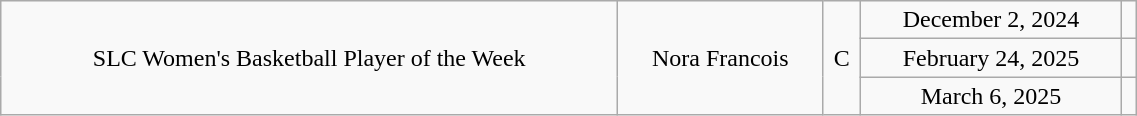<table class="wikitable" style="width: 60%;text-align: center;">
<tr align="center">
<td rowspan="3">SLC Women's Basketball Player of the Week</td>
<td rowspan="3">Nora Francois</td>
<td rowspan="3">C</td>
<td>December 2, 2024</td>
<td></td>
</tr>
<tr align="center">
<td>February 24, 2025</td>
<td></td>
</tr>
<tr align="center">
<td>March 6, 2025</td>
<td></td>
</tr>
</table>
